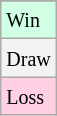<table class="wikitable">
<tr>
</tr>
<tr bgcolor = "#d0ffe3">
<td><small>Win</small></td>
</tr>
<tr bgcolor = "#f3f3f3">
<td><small>Draw</small></td>
</tr>
<tr bgcolor = "#ffd0e3">
<td><small>Loss</small></td>
</tr>
</table>
